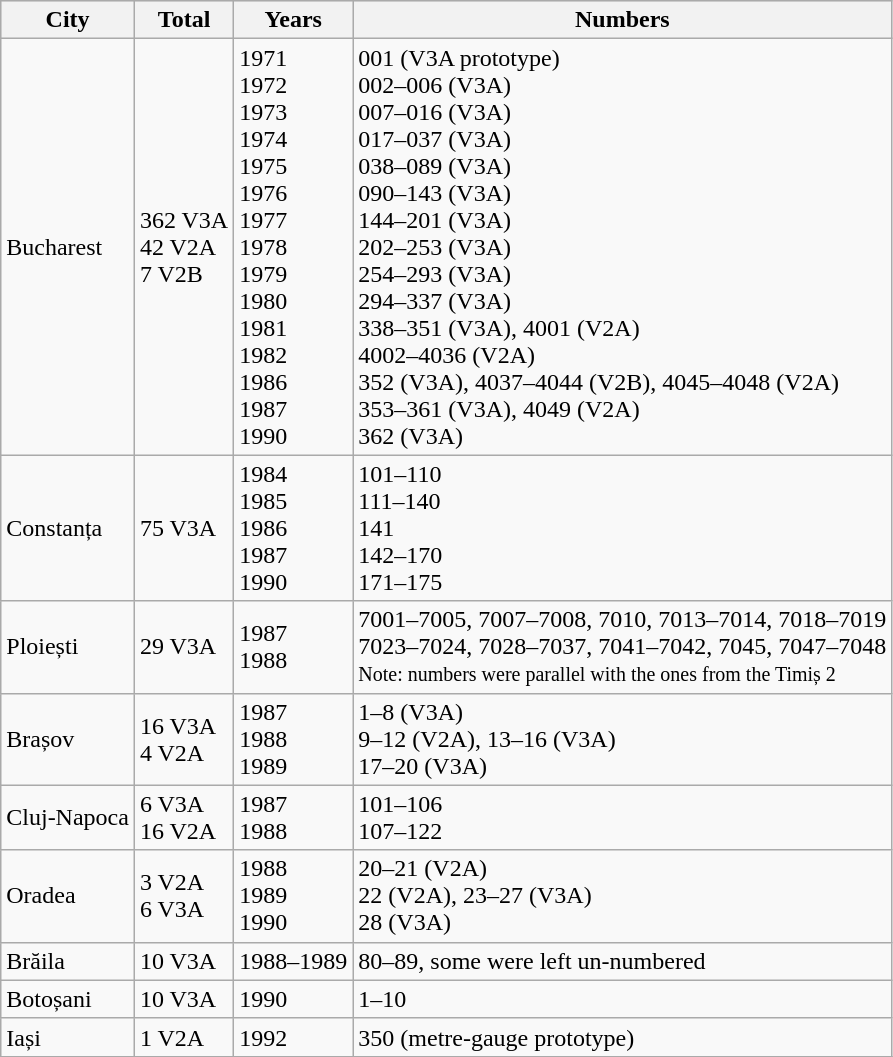<table class="wikitable">
<tr style="background:#E0E0E0;">
<th>City</th>
<th>Total</th>
<th>Years</th>
<th>Numbers</th>
</tr>
<tr>
<td>Bucharest</td>
<td>362 V3A<br>42 V2A<br>7 V2B</td>
<td>1971<br>1972<br>1973<br>1974<br>1975<br>1976<br>1977<br>1978<br>1979<br>1980<br>1981<br>1982<br>1986<br>1987<br>1990</td>
<td>001 (V3A prototype)<br>002–006 (V3A)<br>007–016 (V3A)<br>017–037 (V3A)<br>038–089 (V3A)<br>090–143 (V3A)<br>144–201 (V3A)<br>202–253 (V3A)<br>254–293 (V3A)<br>294–337 (V3A)<br>338–351 (V3A), 4001 (V2A)<br>4002–4036 (V2A)<br>352 (V3A), 4037–4044 (V2B), 4045–4048 (V2A)<br>353–361 (V3A), 4049 (V2A)<br>362 (V3A)</td>
</tr>
<tr>
<td>Constanța</td>
<td>75 V3A</td>
<td>1984<br>1985<br>1986<br>1987<br>1990</td>
<td>101–110<br>111–140<br>141<br>142–170<br>171–175</td>
</tr>
<tr>
<td>Ploiești</td>
<td>29 V3A</td>
<td>1987<br>1988<br></td>
<td>7001–7005, 7007–7008, 7010, 7013–7014, 7018–7019<br>7023–7024, 7028–7037, 7041–7042, 7045, 7047–7048<br><small>Note: numbers were parallel with the ones from the Timiș 2</small></td>
</tr>
<tr>
<td>Brașov</td>
<td>16 V3A<br>4 V2A</td>
<td>1987<br>1988<br>1989</td>
<td>1–8 (V3A)<br>9–12 (V2A), 13–16 (V3A)<br>17–20 (V3A)</td>
</tr>
<tr>
<td>Cluj-Napoca</td>
<td>6 V3A<br>16 V2A</td>
<td>1987<br>1988</td>
<td>101–106<br>107–122</td>
</tr>
<tr>
<td>Oradea</td>
<td>3 V2A<br>6 V3A</td>
<td>1988<br>1989<br>1990</td>
<td>20–21 (V2A)<br>22 (V2A), 23–27 (V3A)<br>28 (V3A)</td>
</tr>
<tr>
<td>Brăila</td>
<td>10 V3A</td>
<td>1988–1989</td>
<td>80–89, some were left un-numbered</td>
</tr>
<tr>
<td>Botoșani</td>
<td>10 V3A</td>
<td>1990</td>
<td>1–10</td>
</tr>
<tr>
<td>Iași</td>
<td>1 V2A</td>
<td>1992</td>
<td>350 (metre-gauge prototype)</td>
</tr>
<tr>
</tr>
</table>
